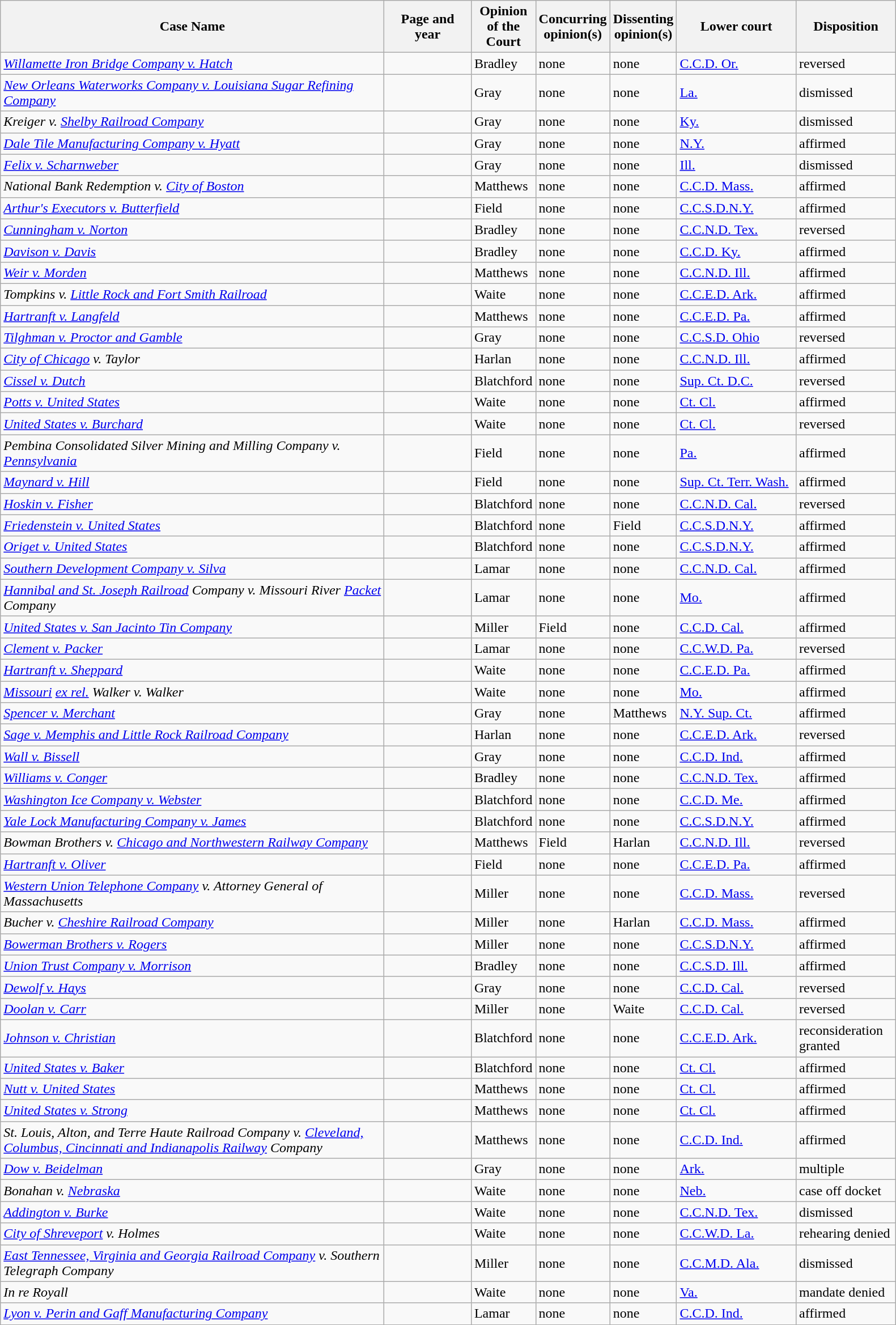<table class="wikitable sortable">
<tr>
<th scope="col" style="width: 444px;">Case Name</th>
<th scope="col" style="width: 95px;">Page and year</th>
<th scope="col" style="width: 10px;">Opinion of the Court</th>
<th scope="col" style="width: 10px;">Concurring opinion(s)</th>
<th scope="col" style="width: 10px;">Dissenting opinion(s)</th>
<th scope="col" style="width: 133px;">Lower court</th>
<th scope="col" style="width: 110px;">Disposition</th>
</tr>
<tr>
<td><em><a href='#'>Willamette Iron Bridge Company v. Hatch</a></em></td>
<td align="right"></td>
<td>Bradley</td>
<td>none</td>
<td>none</td>
<td><a href='#'>C.C.D. Or.</a></td>
<td>reversed</td>
</tr>
<tr>
<td><em><a href='#'>New Orleans Waterworks Company v. Louisiana Sugar Refining Company</a></em></td>
<td align="right"></td>
<td>Gray</td>
<td>none</td>
<td>none</td>
<td><a href='#'>La.</a></td>
<td>dismissed</td>
</tr>
<tr>
<td><em>Kreiger v. <a href='#'>Shelby Railroad Company</a></em></td>
<td align="right"></td>
<td>Gray</td>
<td>none</td>
<td>none</td>
<td><a href='#'>Ky.</a></td>
<td>dismissed</td>
</tr>
<tr>
<td><em><a href='#'>Dale Tile Manufacturing Company v. Hyatt</a></em></td>
<td align="right"></td>
<td>Gray</td>
<td>none</td>
<td>none</td>
<td><a href='#'>N.Y.</a></td>
<td>affirmed</td>
</tr>
<tr>
<td><em><a href='#'>Felix v. Scharnweber</a></em></td>
<td align="right"></td>
<td>Gray</td>
<td>none</td>
<td>none</td>
<td><a href='#'>Ill.</a></td>
<td>dismissed</td>
</tr>
<tr>
<td><em>National Bank Redemption v. <a href='#'>City of Boston</a></em></td>
<td align="right"></td>
<td>Matthews</td>
<td>none</td>
<td>none</td>
<td><a href='#'>C.C.D. Mass.</a></td>
<td>affirmed</td>
</tr>
<tr>
<td><em><a href='#'>Arthur's Executors v. Butterfield</a></em></td>
<td align="right"></td>
<td>Field</td>
<td>none</td>
<td>none</td>
<td><a href='#'>C.C.S.D.N.Y.</a></td>
<td>affirmed</td>
</tr>
<tr>
<td><em><a href='#'>Cunningham v. Norton</a></em></td>
<td align="right"></td>
<td>Bradley</td>
<td>none</td>
<td>none</td>
<td><a href='#'>C.C.N.D. Tex.</a></td>
<td>reversed</td>
</tr>
<tr>
<td><em><a href='#'>Davison v. Davis</a></em></td>
<td align="right"></td>
<td>Bradley</td>
<td>none</td>
<td>none</td>
<td><a href='#'>C.C.D. Ky.</a></td>
<td>affirmed</td>
</tr>
<tr>
<td><em><a href='#'>Weir v. Morden</a></em></td>
<td align="right"></td>
<td>Matthews</td>
<td>none</td>
<td>none</td>
<td><a href='#'>C.C.N.D. Ill.</a></td>
<td>affirmed</td>
</tr>
<tr>
<td><em>Tompkins v. <a href='#'>Little Rock and Fort Smith Railroad</a></em></td>
<td align="right"></td>
<td>Waite</td>
<td>none</td>
<td>none</td>
<td><a href='#'>C.C.E.D. Ark.</a></td>
<td>affirmed</td>
</tr>
<tr>
<td><em><a href='#'>Hartranft v. Langfeld</a></em></td>
<td align="right"></td>
<td>Matthews</td>
<td>none</td>
<td>none</td>
<td><a href='#'>C.C.E.D. Pa.</a></td>
<td>affirmed</td>
</tr>
<tr>
<td><em><a href='#'>Tilghman v. Proctor and Gamble</a></em></td>
<td align="right"></td>
<td>Gray</td>
<td>none</td>
<td>none</td>
<td><a href='#'>C.C.S.D. Ohio</a></td>
<td>reversed</td>
</tr>
<tr>
<td><em><a href='#'>City of Chicago</a> v. Taylor</em></td>
<td align="right"></td>
<td>Harlan</td>
<td>none</td>
<td>none</td>
<td><a href='#'>C.C.N.D. Ill.</a></td>
<td>affirmed</td>
</tr>
<tr>
<td><em><a href='#'>Cissel v. Dutch</a></em></td>
<td align="right"></td>
<td>Blatchford</td>
<td>none</td>
<td>none</td>
<td><a href='#'>Sup. Ct. D.C.</a></td>
<td>reversed</td>
</tr>
<tr>
<td><em><a href='#'>Potts v. United States</a></em></td>
<td align="right"></td>
<td>Waite</td>
<td>none</td>
<td>none</td>
<td><a href='#'>Ct. Cl.</a></td>
<td>affirmed</td>
</tr>
<tr>
<td><em><a href='#'>United States v. Burchard</a></em></td>
<td align="right"></td>
<td>Waite</td>
<td>none</td>
<td>none</td>
<td><a href='#'>Ct. Cl.</a></td>
<td>reversed</td>
</tr>
<tr>
<td><em>Pembina Consolidated Silver Mining and Milling Company v. <a href='#'>Pennsylvania</a></em></td>
<td align="right"></td>
<td>Field</td>
<td>none</td>
<td>none</td>
<td><a href='#'>Pa.</a></td>
<td>affirmed</td>
</tr>
<tr>
<td><em><a href='#'>Maynard v. Hill</a></em></td>
<td align="right"></td>
<td>Field</td>
<td>none</td>
<td>none</td>
<td><a href='#'>Sup. Ct. Terr. Wash.</a></td>
<td>affirmed</td>
</tr>
<tr>
<td><em><a href='#'>Hoskin v. Fisher</a></em></td>
<td align="right"></td>
<td>Blatchford</td>
<td>none</td>
<td>none</td>
<td><a href='#'>C.C.N.D. Cal.</a></td>
<td>reversed</td>
</tr>
<tr>
<td><em><a href='#'>Friedenstein v. United States</a></em></td>
<td align="right"></td>
<td>Blatchford</td>
<td>none</td>
<td>Field</td>
<td><a href='#'>C.C.S.D.N.Y.</a></td>
<td>affirmed</td>
</tr>
<tr>
<td><em><a href='#'>Origet v. United States</a></em></td>
<td align="right"></td>
<td>Blatchford</td>
<td>none</td>
<td>none</td>
<td><a href='#'>C.C.S.D.N.Y.</a></td>
<td>affirmed</td>
</tr>
<tr>
<td><em><a href='#'>Southern Development Company v. Silva</a></em></td>
<td align="right"></td>
<td>Lamar</td>
<td>none</td>
<td>none</td>
<td><a href='#'>C.C.N.D. Cal.</a></td>
<td>affirmed</td>
</tr>
<tr>
<td><em><a href='#'>Hannibal and St. Joseph Railroad</a> Company v. Missouri River <a href='#'>Packet</a> Company</em></td>
<td align="right"></td>
<td>Lamar</td>
<td>none</td>
<td>none</td>
<td><a href='#'>Mo.</a></td>
<td>affirmed</td>
</tr>
<tr>
<td><em><a href='#'>United States v. San Jacinto Tin Company</a></em></td>
<td align="right"></td>
<td>Miller</td>
<td>Field</td>
<td>none</td>
<td><a href='#'>C.C.D. Cal.</a></td>
<td>affirmed</td>
</tr>
<tr>
<td><em><a href='#'>Clement v. Packer</a></em></td>
<td align="right"></td>
<td>Lamar</td>
<td>none</td>
<td>none</td>
<td><a href='#'>C.C.W.D. Pa.</a></td>
<td>reversed</td>
</tr>
<tr>
<td><em><a href='#'>Hartranft v. Sheppard</a></em></td>
<td align="right"></td>
<td>Waite</td>
<td>none</td>
<td>none</td>
<td><a href='#'>C.C.E.D. Pa.</a></td>
<td>affirmed</td>
</tr>
<tr>
<td><em><a href='#'>Missouri</a> <a href='#'>ex rel.</a> Walker v. Walker</em></td>
<td align="right"></td>
<td>Waite</td>
<td>none</td>
<td>none</td>
<td><a href='#'>Mo.</a></td>
<td>affirmed</td>
</tr>
<tr>
<td><em><a href='#'>Spencer v. Merchant</a></em></td>
<td align="right"></td>
<td>Gray</td>
<td>none</td>
<td>Matthews</td>
<td><a href='#'>N.Y. Sup. Ct.</a></td>
<td>affirmed</td>
</tr>
<tr>
<td><em><a href='#'>Sage v. Memphis and Little Rock Railroad Company</a></em></td>
<td align="right"></td>
<td>Harlan</td>
<td>none</td>
<td>none</td>
<td><a href='#'>C.C.E.D. Ark.</a></td>
<td>reversed</td>
</tr>
<tr>
<td><em><a href='#'>Wall v. Bissell</a></em></td>
<td align="right"></td>
<td>Gray</td>
<td>none</td>
<td>none</td>
<td><a href='#'>C.C.D. Ind.</a></td>
<td>affirmed</td>
</tr>
<tr>
<td><em><a href='#'>Williams v. Conger</a></em></td>
<td align="right"></td>
<td>Bradley</td>
<td>none</td>
<td>none</td>
<td><a href='#'>C.C.N.D. Tex.</a></td>
<td>affirmed</td>
</tr>
<tr>
<td><em><a href='#'>Washington Ice Company v. Webster</a></em></td>
<td align="right"></td>
<td>Blatchford</td>
<td>none</td>
<td>none</td>
<td><a href='#'>C.C.D. Me.</a></td>
<td>affirmed</td>
</tr>
<tr>
<td><em><a href='#'>Yale Lock Manufacturing Company v. James</a></em></td>
<td align="right"></td>
<td>Blatchford</td>
<td>none</td>
<td>none</td>
<td><a href='#'>C.C.S.D.N.Y.</a></td>
<td>affirmed</td>
</tr>
<tr>
<td><em>Bowman Brothers v. <a href='#'>Chicago and Northwestern Railway Company</a></em></td>
<td align="right"></td>
<td>Matthews</td>
<td>Field</td>
<td>Harlan</td>
<td><a href='#'>C.C.N.D. Ill.</a></td>
<td>reversed</td>
</tr>
<tr>
<td><em><a href='#'>Hartranft v. Oliver</a></em></td>
<td align="right"></td>
<td>Field</td>
<td>none</td>
<td>none</td>
<td><a href='#'>C.C.E.D. Pa.</a></td>
<td>affirmed</td>
</tr>
<tr>
<td><em><a href='#'>Western Union Telephone Company</a> v. Attorney General of Massachusetts</em></td>
<td align="right"></td>
<td>Miller</td>
<td>none</td>
<td>none</td>
<td><a href='#'>C.C.D. Mass.</a></td>
<td>reversed</td>
</tr>
<tr>
<td><em>Bucher v. <a href='#'>Cheshire Railroad Company</a></em></td>
<td align="right"></td>
<td>Miller</td>
<td>none</td>
<td>Harlan</td>
<td><a href='#'>C.C.D. Mass.</a></td>
<td>affirmed</td>
</tr>
<tr>
<td><em><a href='#'>Bowerman Brothers v. Rogers</a></em></td>
<td align="right"></td>
<td>Miller</td>
<td>none</td>
<td>none</td>
<td><a href='#'>C.C.S.D.N.Y.</a></td>
<td>affirmed</td>
</tr>
<tr>
<td><em><a href='#'>Union Trust Company v. Morrison</a></em></td>
<td align="right"></td>
<td>Bradley</td>
<td>none</td>
<td>none</td>
<td><a href='#'>C.C.S.D. Ill.</a></td>
<td>affirmed</td>
</tr>
<tr>
<td><em><a href='#'>Dewolf v. Hays</a></em></td>
<td align="right"></td>
<td>Gray</td>
<td>none</td>
<td>none</td>
<td><a href='#'>C.C.D. Cal.</a></td>
<td>reversed</td>
</tr>
<tr>
<td><em><a href='#'>Doolan v. Carr</a></em></td>
<td align="right"></td>
<td>Miller</td>
<td>none</td>
<td>Waite</td>
<td><a href='#'>C.C.D. Cal.</a></td>
<td>reversed</td>
</tr>
<tr>
<td><em><a href='#'>Johnson v. Christian</a></em></td>
<td align="right"></td>
<td>Blatchford</td>
<td>none</td>
<td>none</td>
<td><a href='#'>C.C.E.D. Ark.</a></td>
<td>reconsideration granted</td>
</tr>
<tr>
<td><em><a href='#'>United States v. Baker</a></em></td>
<td align="right"></td>
<td>Blatchford</td>
<td>none</td>
<td>none</td>
<td><a href='#'>Ct. Cl.</a></td>
<td>affirmed</td>
</tr>
<tr>
<td><em><a href='#'>Nutt v. United States</a></em></td>
<td align="right"></td>
<td>Matthews</td>
<td>none</td>
<td>none</td>
<td><a href='#'>Ct. Cl.</a></td>
<td>affirmed</td>
</tr>
<tr>
<td><em><a href='#'>United States v. Strong</a></em></td>
<td align="right"></td>
<td>Matthews</td>
<td>none</td>
<td>none</td>
<td><a href='#'>Ct. Cl.</a></td>
<td>affirmed</td>
</tr>
<tr>
<td><em>St. Louis, Alton, and Terre Haute Railroad Company v. <a href='#'>Cleveland, Columbus, Cincinnati and Indianapolis Railway</a> Company</em></td>
<td align="right"></td>
<td>Matthews</td>
<td>none</td>
<td>none</td>
<td><a href='#'>C.C.D. Ind.</a></td>
<td>affirmed</td>
</tr>
<tr>
<td><em><a href='#'>Dow v. Beidelman</a></em></td>
<td align="right"></td>
<td>Gray</td>
<td>none</td>
<td>none</td>
<td><a href='#'>Ark.</a></td>
<td>multiple</td>
</tr>
<tr>
<td><em>Bonahan v. <a href='#'>Nebraska</a></em></td>
<td align="right"></td>
<td>Waite</td>
<td>none</td>
<td>none</td>
<td><a href='#'>Neb.</a></td>
<td>case off docket</td>
</tr>
<tr>
<td><em><a href='#'>Addington v. Burke</a></em></td>
<td align="right"></td>
<td>Waite</td>
<td>none</td>
<td>none</td>
<td><a href='#'>C.C.N.D. Tex.</a></td>
<td>dismissed</td>
</tr>
<tr>
<td><em><a href='#'>City of Shreveport</a> v. Holmes</em></td>
<td align="right"></td>
<td>Waite</td>
<td>none</td>
<td>none</td>
<td><a href='#'>C.C.W.D. La.</a></td>
<td>rehearing denied</td>
</tr>
<tr>
<td><em><a href='#'>East Tennessee, Virginia and Georgia Railroad Company</a> v. Southern Telegraph Company</em></td>
<td align="right"></td>
<td>Miller</td>
<td>none</td>
<td>none</td>
<td><a href='#'>C.C.M.D. Ala.</a></td>
<td>dismissed</td>
</tr>
<tr>
<td><em>In re Royall</em></td>
<td align="right"></td>
<td>Waite</td>
<td>none</td>
<td>none</td>
<td><a href='#'>Va.</a></td>
<td>mandate denied</td>
</tr>
<tr>
<td><em><a href='#'>Lyon v. Perin and Gaff Manufacturing Company</a></em></td>
<td align="right"></td>
<td>Lamar</td>
<td>none</td>
<td>none</td>
<td><a href='#'>C.C.D. Ind.</a></td>
<td>affirmed</td>
</tr>
<tr>
</tr>
</table>
